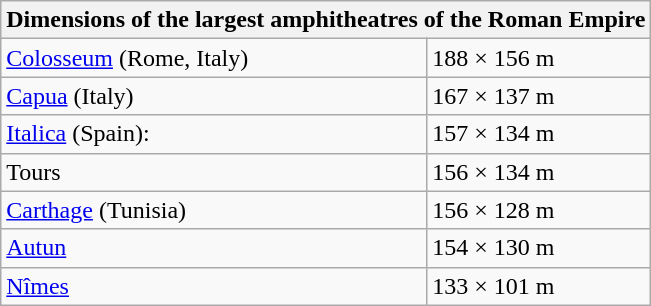<table class="wikitable">
<tr>
<th colspan="4">Dimensions of the largest amphitheatres of the Roman Empire</th>
</tr>
<tr>
<td><a href='#'>Colosseum</a> (Rome, Italy)</td>
<td>188 × 156 m</td>
</tr>
<tr>
<td><a href='#'>Capua</a> (Italy)</td>
<td>167 × 137 m</td>
</tr>
<tr>
<td><a href='#'>Italica</a> (Spain):</td>
<td>157 × 134 m</td>
</tr>
<tr>
<td>Tours</td>
<td>156 × 134 m</td>
</tr>
<tr>
<td><a href='#'>Carthage</a> (Tunisia)</td>
<td>156 × 128 m</td>
</tr>
<tr>
<td><a href='#'>Autun</a></td>
<td>154 × 130 m</td>
</tr>
<tr>
<td><a href='#'>Nîmes</a></td>
<td>133 × 101 m</td>
</tr>
</table>
